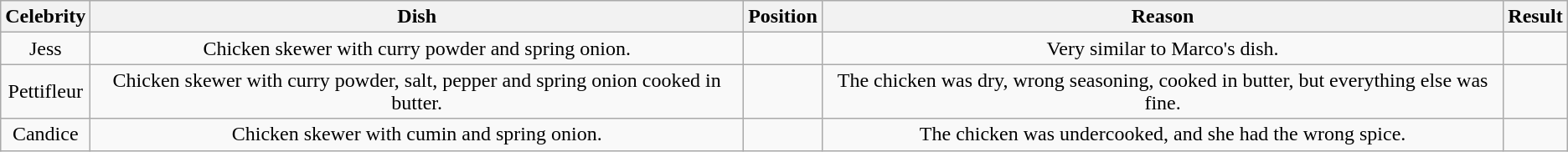<table class="wikitable plainrowheaders" style="text-align:center;">
<tr>
<th>Celebrity</th>
<th>Dish</th>
<th>Position</th>
<th>Reason</th>
<th>Result </th>
</tr>
<tr>
<td>Jess</td>
<td>Chicken skewer with curry powder and spring onion.</td>
<td></td>
<td>Very similar to Marco's dish.</td>
<td></td>
</tr>
<tr>
<td>Pettifleur</td>
<td>Chicken skewer with curry powder, salt, pepper and spring onion cooked in butter.</td>
<td></td>
<td>The chicken was dry, wrong seasoning, cooked in butter, but everything else was fine.</td>
<td></td>
</tr>
<tr>
<td>Candice</td>
<td>Chicken skewer with cumin and spring onion.</td>
<td></td>
<td>The chicken was undercooked, and she had the wrong spice.</td>
<td></td>
</tr>
</table>
